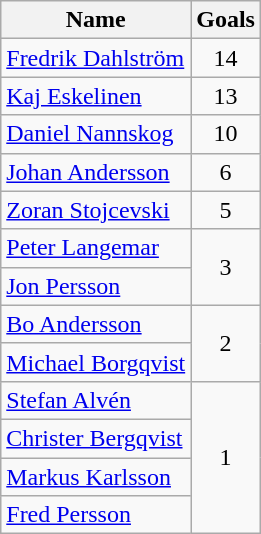<table class="wikitable">
<tr>
<th>Name</th>
<th>Goals</th>
</tr>
<tr>
<td> <a href='#'>Fredrik Dahlström</a></td>
<td style="text-align:center;">14</td>
</tr>
<tr>
<td> <a href='#'>Kaj Eskelinen</a></td>
<td style="text-align:center;">13</td>
</tr>
<tr>
<td> <a href='#'>Daniel Nannskog</a></td>
<td style="text-align:center;">10</td>
</tr>
<tr>
<td> <a href='#'>Johan Andersson</a></td>
<td style="text-align:center;">6</td>
</tr>
<tr>
<td> <a href='#'>Zoran Stojcevski</a></td>
<td style="text-align:center;">5</td>
</tr>
<tr>
<td> <a href='#'>Peter Langemar</a></td>
<td rowspan="2"  style="text-align:center;">3</td>
</tr>
<tr>
<td> <a href='#'>Jon Persson</a></td>
</tr>
<tr>
<td> <a href='#'>Bo Andersson</a></td>
<td rowspan="2"  style="text-align:center;">2</td>
</tr>
<tr>
<td> <a href='#'>Michael Borgqvist</a></td>
</tr>
<tr>
<td> <a href='#'>Stefan Alvén</a></td>
<td rowspan="4"  style="text-align:center;">1</td>
</tr>
<tr>
<td> <a href='#'>Christer Bergqvist</a></td>
</tr>
<tr>
<td> <a href='#'>Markus Karlsson</a></td>
</tr>
<tr>
<td> <a href='#'>Fred Persson</a></td>
</tr>
</table>
